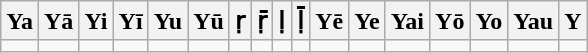<table class=wikitable>
<tr>
<th>Ya</th>
<th>Yā</th>
<th>Yi</th>
<th>Yī</th>
<th>Yu</th>
<th>Yū</th>
<th>ṛ</th>
<th>ṝ</th>
<th>ḷ</th>
<th>ḹ</th>
<th>Yē</th>
<th>Ye</th>
<th>Yai</th>
<th>Yō</th>
<th>Yo</th>
<th>Yau</th>
<th>Y</th>
</tr>
<tr>
<td></td>
<td></td>
<td></td>
<td></td>
<td></td>
<td></td>
<td></td>
<td></td>
<td></td>
<td></td>
<td></td>
<td></td>
<td></td>
<td></td>
<td></td>
<td></td>
<td></td>
</tr>
</table>
